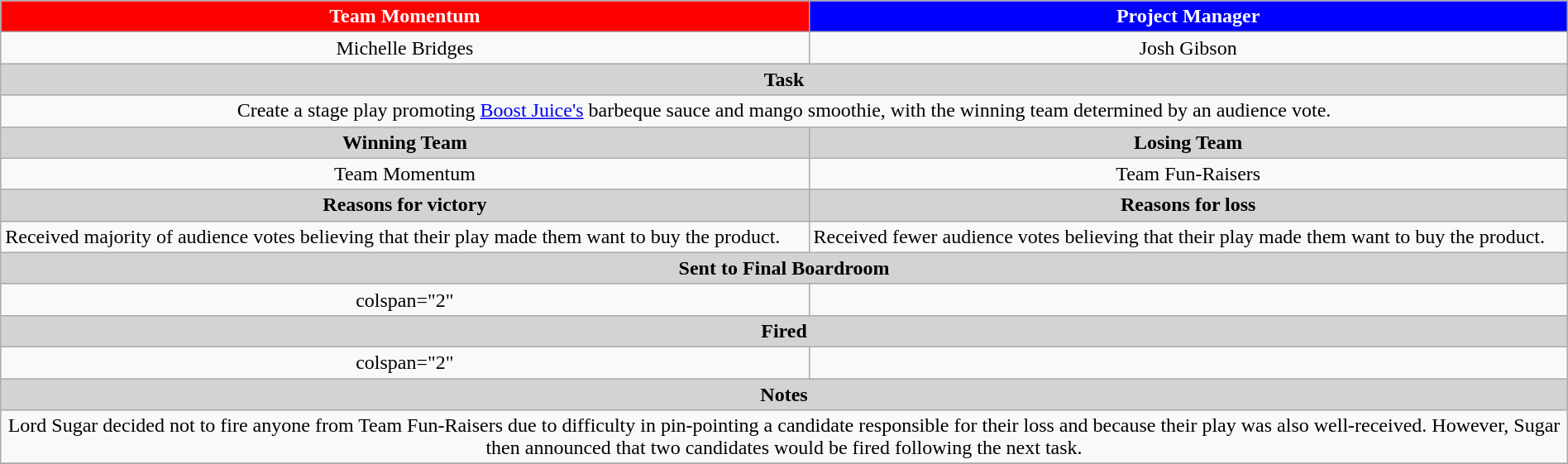<table class="wikitable" style="text-align: center; width:100%">
<tr>
<th style="text-align:center; background:red;color:white">Team Momentum </th>
<th style="text-align:center; background:blue;color:white"> Project Manager</th>
</tr>
<tr>
<td>Michelle Bridges</td>
<td>Josh Gibson</td>
</tr>
<tr>
<th colspan="2" style="text-align:center; background:lightgrey;">Task</th>
</tr>
<tr>
<td colspan="2">Create a stage play promoting <a href='#'>Boost Juice's</a> barbeque sauce and mango smoothie, with the winning team determined by an audience vote.</td>
</tr>
<tr>
<th style="text-align:center; background:lightgrey;">Winning Team</th>
<th style="text-align:center; background:lightgrey;">Losing Team</th>
</tr>
<tr>
<td>Team Momentum</td>
<td>Team Fun-Raisers</td>
</tr>
<tr>
<th style="text-align:center; background:lightgrey;">Reasons for victory</th>
<th style="text-align:center; background:lightgrey;">Reasons for loss</th>
</tr>
<tr style="text-align: left; ">
<td>Received majority of audience votes believing that their play made them want to buy the product.</td>
<td>Received fewer audience votes believing that their play made them want to buy the product.</td>
</tr>
<tr>
<th colspan="2" style="text-align:center; background:lightgrey;">Sent to Final Boardroom</th>
</tr>
<tr>
<td>colspan="2" </td>
</tr>
<tr>
<th colspan="2" style="text-align:center; background:lightgrey;">Fired</th>
</tr>
<tr>
<td>colspan="2" </td>
</tr>
<tr>
<th colspan="2" style="text-align:center; background:lightgrey;">Notes</th>
</tr>
<tr>
<td colspan="2">Lord Sugar decided not to fire anyone from Team Fun-Raisers due to difficulty in pin-pointing a candidate responsible for their loss and because their play was also well-received. However, Sugar then announced that two candidates would be fired following the next task.</td>
</tr>
<tr>
</tr>
</table>
